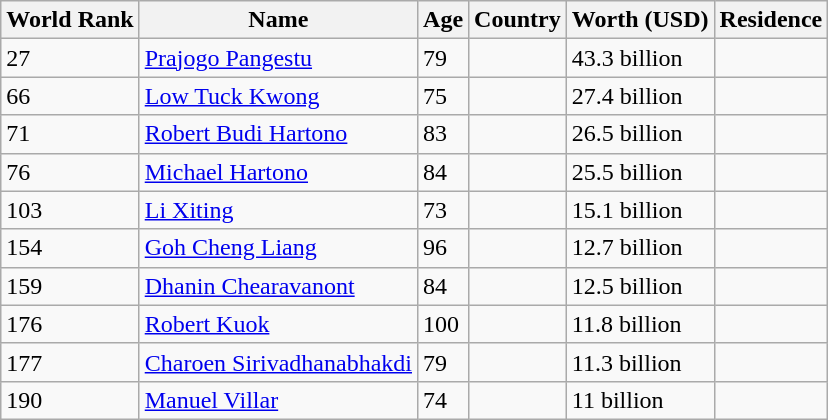<table class="wikitable sortable">
<tr>
<th>World Rank</th>
<th>Name</th>
<th>Age</th>
<th>Country</th>
<th>Worth (USD)</th>
<th>Residence</th>
</tr>
<tr>
<td>27</td>
<td><a href='#'>Prajogo Pangestu</a></td>
<td>79</td>
<td></td>
<td>43.3 billion</td>
<td></td>
</tr>
<tr>
<td>66</td>
<td><a href='#'>Low Tuck Kwong</a></td>
<td>75</td>
<td></td>
<td>27.4 billion</td>
<td></td>
</tr>
<tr>
<td>71</td>
<td><a href='#'>Robert Budi Hartono</a></td>
<td>83</td>
<td></td>
<td>26.5 billion</td>
<td></td>
</tr>
<tr>
<td>76</td>
<td><a href='#'>Michael Hartono</a></td>
<td>84</td>
<td></td>
<td>25.5 billion</td>
<td></td>
</tr>
<tr>
<td>103</td>
<td><a href='#'>Li Xiting</a></td>
<td>73</td>
<td></td>
<td>15.1 billion</td>
<td></td>
</tr>
<tr>
<td>154</td>
<td><a href='#'>Goh Cheng Liang</a></td>
<td>96</td>
<td></td>
<td>12.7 billion</td>
<td></td>
</tr>
<tr>
<td>159</td>
<td><a href='#'>Dhanin Chearavanont</a></td>
<td>84</td>
<td></td>
<td>12.5 billion</td>
<td></td>
</tr>
<tr>
<td>176</td>
<td><a href='#'>Robert Kuok</a></td>
<td>100</td>
<td></td>
<td>11.8 billion</td>
<td></td>
</tr>
<tr>
<td>177</td>
<td><a href='#'>Charoen Sirivadhanabhakdi</a></td>
<td>79</td>
<td></td>
<td>11.3 billion</td>
<td></td>
</tr>
<tr>
<td>190</td>
<td><a href='#'>Manuel Villar</a></td>
<td>74</td>
<td></td>
<td>11 billion</td>
<td></td>
</tr>
</table>
